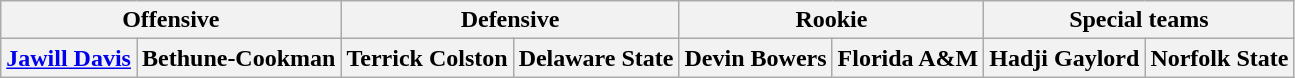<table class="wikitable" border="1">
<tr>
<th colspan="2">Offensive</th>
<th colspan="2">Defensive</th>
<th colspan="2">Rookie</th>
<th colspan="2">Special teams</th>
</tr>
<tr>
<th><a href='#'>Jawill Davis</a></th>
<th>Bethune-Cookman</th>
<th>Terrick Colston</th>
<th>Delaware State</th>
<th>Devin Bowers</th>
<th>Florida A&M</th>
<th>Hadji Gaylord</th>
<th>Norfolk State</th>
</tr>
</table>
